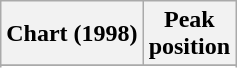<table class="wikitable plainrowheaders">
<tr>
<th scope="col">Chart (1998)</th>
<th scope="col">Peak<br>position</th>
</tr>
<tr>
</tr>
<tr>
</tr>
</table>
